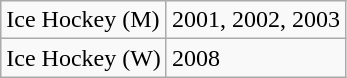<table class="wikitable">
<tr>
<td>Ice Hockey (M)</td>
<td>2001, 2002, 2003</td>
</tr>
<tr>
<td>Ice Hockey (W)</td>
<td>2008</td>
</tr>
</table>
